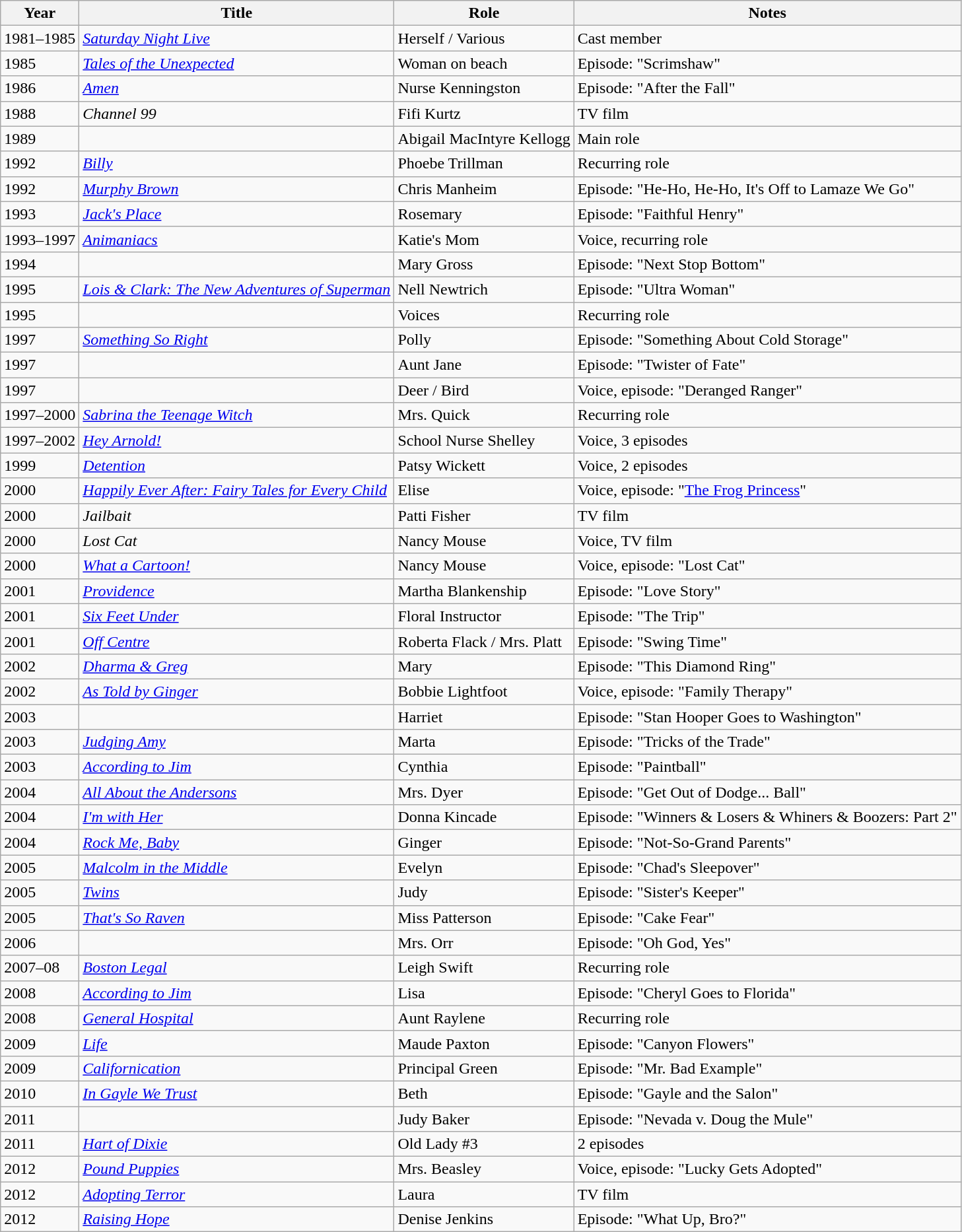<table class="wikitable sortable">
<tr>
<th>Year</th>
<th>Title</th>
<th>Role</th>
<th class="unsortable">Notes</th>
</tr>
<tr>
<td>1981–1985</td>
<td><em><a href='#'>Saturday Night Live</a></em></td>
<td>Herself / Various</td>
<td>Cast member</td>
</tr>
<tr>
<td>1985</td>
<td><em><a href='#'>Tales of the Unexpected</a></em></td>
<td>Woman on beach</td>
<td>Episode: "Scrimshaw"</td>
</tr>
<tr>
<td>1986</td>
<td><em><a href='#'>Amen</a></em></td>
<td>Nurse Kenningston</td>
<td>Episode: "After the Fall"</td>
</tr>
<tr>
<td>1988</td>
<td><em>Channel 99</em></td>
<td>Fifi Kurtz</td>
<td>TV film</td>
</tr>
<tr>
<td>1989</td>
<td><em></em></td>
<td>Abigail MacIntyre Kellogg</td>
<td>Main role</td>
</tr>
<tr>
<td>1992</td>
<td><em><a href='#'>Billy</a></em></td>
<td>Phoebe Trillman</td>
<td>Recurring role</td>
</tr>
<tr>
<td>1992</td>
<td><em><a href='#'>Murphy Brown</a></em></td>
<td>Chris Manheim</td>
<td>Episode: "He-Ho, He-Ho, It's Off to Lamaze We Go"</td>
</tr>
<tr>
<td>1993</td>
<td><em><a href='#'>Jack's Place</a></em></td>
<td>Rosemary</td>
<td>Episode: "Faithful Henry"</td>
</tr>
<tr>
<td>1993–1997</td>
<td><em><a href='#'>Animaniacs</a></em></td>
<td>Katie's Mom</td>
<td>Voice, recurring role</td>
</tr>
<tr>
<td>1994</td>
<td><em></em></td>
<td>Mary Gross</td>
<td>Episode: "Next Stop Bottom"</td>
</tr>
<tr>
<td>1995</td>
<td><em><a href='#'>Lois & Clark: The New Adventures of Superman</a></em></td>
<td>Nell Newtrich</td>
<td>Episode: "Ultra Woman"</td>
</tr>
<tr>
<td>1995</td>
<td><em></em></td>
<td>Voices</td>
<td>Recurring role</td>
</tr>
<tr>
<td>1997</td>
<td><em><a href='#'>Something So Right</a></em></td>
<td>Polly</td>
<td>Episode: "Something About Cold Storage"</td>
</tr>
<tr>
<td>1997</td>
<td><em></em></td>
<td>Aunt Jane</td>
<td>Episode: "Twister of Fate"</td>
</tr>
<tr>
<td>1997</td>
<td><em></em></td>
<td>Deer / Bird</td>
<td>Voice, episode: "Deranged Ranger"</td>
</tr>
<tr>
<td>1997–2000</td>
<td><em><a href='#'>Sabrina the Teenage Witch</a></em></td>
<td>Mrs. Quick</td>
<td>Recurring role</td>
</tr>
<tr>
<td>1997–2002</td>
<td><em><a href='#'>Hey Arnold!</a></em></td>
<td>School Nurse Shelley</td>
<td>Voice, 3 episodes</td>
</tr>
<tr>
<td>1999</td>
<td><em><a href='#'>Detention</a></em></td>
<td>Patsy Wickett</td>
<td>Voice, 2 episodes</td>
</tr>
<tr>
<td>2000</td>
<td><em><a href='#'>Happily Ever After: Fairy Tales for Every Child</a></em></td>
<td>Elise</td>
<td>Voice, episode: "<a href='#'>The Frog Princess</a>"</td>
</tr>
<tr>
<td>2000</td>
<td><em>Jailbait</em></td>
<td>Patti Fisher</td>
<td>TV film</td>
</tr>
<tr>
<td>2000</td>
<td><em>Lost Cat</em></td>
<td>Nancy Mouse</td>
<td>Voice, TV film</td>
</tr>
<tr>
<td>2000</td>
<td><em><a href='#'>What a Cartoon!</a></em></td>
<td>Nancy Mouse</td>
<td>Voice, episode: "Lost Cat"</td>
</tr>
<tr>
<td>2001</td>
<td><em><a href='#'>Providence</a></em></td>
<td>Martha Blankenship</td>
<td>Episode: "Love Story"</td>
</tr>
<tr>
<td>2001</td>
<td><em><a href='#'>Six Feet Under</a></em></td>
<td>Floral Instructor</td>
<td>Episode: "The Trip"</td>
</tr>
<tr>
<td>2001</td>
<td><em><a href='#'>Off Centre</a></em></td>
<td>Roberta Flack / Mrs. Platt</td>
<td>Episode: "Swing Time"</td>
</tr>
<tr>
<td>2002</td>
<td><em><a href='#'>Dharma & Greg</a></em></td>
<td>Mary</td>
<td>Episode: "This Diamond Ring"</td>
</tr>
<tr>
<td>2002</td>
<td><em><a href='#'>As Told by Ginger</a></em></td>
<td>Bobbie Lightfoot</td>
<td>Voice, episode: "Family Therapy"</td>
</tr>
<tr>
<td>2003</td>
<td><em></em></td>
<td>Harriet</td>
<td>Episode: "Stan Hooper Goes to Washington"</td>
</tr>
<tr>
<td>2003</td>
<td><em><a href='#'>Judging Amy</a></em></td>
<td>Marta</td>
<td>Episode: "Tricks of the Trade"</td>
</tr>
<tr>
<td>2003</td>
<td><em><a href='#'>According to Jim</a></em></td>
<td>Cynthia</td>
<td>Episode: "Paintball"</td>
</tr>
<tr>
<td>2004</td>
<td><em><a href='#'>All About the Andersons</a></em></td>
<td>Mrs. Dyer</td>
<td>Episode: "Get Out of Dodge... Ball"</td>
</tr>
<tr>
<td>2004</td>
<td><em><a href='#'>I'm with Her</a></em></td>
<td>Donna Kincade</td>
<td>Episode: "Winners & Losers & Whiners & Boozers: Part 2"</td>
</tr>
<tr>
<td>2004</td>
<td><em><a href='#'>Rock Me, Baby</a></em></td>
<td>Ginger</td>
<td>Episode: "Not-So-Grand Parents"</td>
</tr>
<tr>
<td>2005</td>
<td><em><a href='#'>Malcolm in the Middle</a></em></td>
<td>Evelyn</td>
<td>Episode: "Chad's Sleepover"</td>
</tr>
<tr>
<td>2005</td>
<td><em><a href='#'>Twins</a></em></td>
<td>Judy</td>
<td>Episode: "Sister's Keeper"</td>
</tr>
<tr>
<td>2005</td>
<td><em><a href='#'>That's So Raven</a></em></td>
<td>Miss Patterson</td>
<td>Episode: "Cake Fear"</td>
</tr>
<tr>
<td>2006</td>
<td><em></em></td>
<td>Mrs. Orr</td>
<td>Episode: "Oh God, Yes"</td>
</tr>
<tr>
<td>2007–08</td>
<td><em><a href='#'>Boston Legal</a></em></td>
<td>Leigh Swift</td>
<td>Recurring role</td>
</tr>
<tr>
<td>2008</td>
<td><em><a href='#'>According to Jim</a></em></td>
<td>Lisa</td>
<td>Episode: "Cheryl Goes to Florida"</td>
</tr>
<tr>
<td>2008</td>
<td><em><a href='#'>General Hospital</a></em></td>
<td>Aunt Raylene</td>
<td>Recurring role</td>
</tr>
<tr>
<td>2009</td>
<td><em><a href='#'>Life</a></em></td>
<td>Maude Paxton</td>
<td>Episode: "Canyon Flowers"</td>
</tr>
<tr>
<td>2009</td>
<td><em><a href='#'>Californication</a></em></td>
<td>Principal Green</td>
<td>Episode: "Mr. Bad Example"</td>
</tr>
<tr>
<td>2010</td>
<td><em><a href='#'>In Gayle We Trust</a></em></td>
<td>Beth</td>
<td>Episode: "Gayle and the Salon"</td>
</tr>
<tr>
<td>2011</td>
<td><em></em></td>
<td>Judy Baker</td>
<td>Episode: "Nevada v. Doug the Mule"</td>
</tr>
<tr>
<td>2011</td>
<td><em><a href='#'>Hart of Dixie</a></em></td>
<td>Old Lady #3</td>
<td>2 episodes</td>
</tr>
<tr>
<td>2012</td>
<td><em><a href='#'>Pound Puppies</a></em></td>
<td>Mrs. Beasley</td>
<td>Voice, episode: "Lucky Gets Adopted"</td>
</tr>
<tr>
<td>2012</td>
<td><em><a href='#'>Adopting Terror</a></em></td>
<td>Laura</td>
<td>TV film</td>
</tr>
<tr>
<td>2012</td>
<td><em><a href='#'>Raising Hope</a></em></td>
<td>Denise Jenkins</td>
<td>Episode: "What Up, Bro?"</td>
</tr>
</table>
